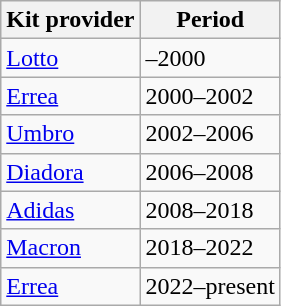<table class="wikitable">
<tr>
<th>Kit provider</th>
<th>Period</th>
</tr>
<tr>
<td> <a href='#'>Lotto</a></td>
<td>–2000</td>
</tr>
<tr>
<td> <a href='#'>Errea</a></td>
<td>2000–2002</td>
</tr>
<tr>
<td> <a href='#'>Umbro</a></td>
<td>2002–2006</td>
</tr>
<tr>
<td> <a href='#'>Diadora</a></td>
<td>2006–2008</td>
</tr>
<tr>
<td> <a href='#'>Adidas</a></td>
<td>2008–2018</td>
</tr>
<tr>
<td> <a href='#'>Macron</a></td>
<td>2018–2022</td>
</tr>
<tr>
<td> <a href='#'>Errea</a></td>
<td>2022–present</td>
</tr>
</table>
